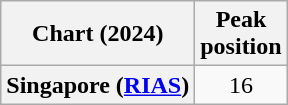<table class="wikitable plainrowheaders" style="text-align:center">
<tr>
<th scope="col">Chart (2024)</th>
<th scope="col">Peak<br>position</th>
</tr>
<tr>
<th scope="row">Singapore (<a href='#'>RIAS</a>)</th>
<td>16</td>
</tr>
</table>
